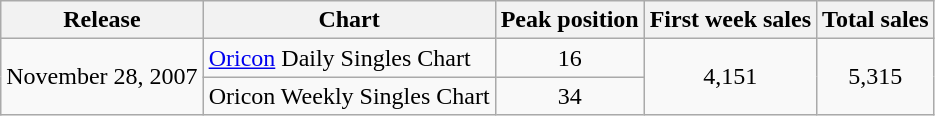<table class="wikitable" style="text-align:center;">
<tr>
<th>Release</th>
<th>Chart</th>
<th>Peak position</th>
<th>First week sales</th>
<th>Total sales</th>
</tr>
<tr>
<td rowspan="2">November 28, 2007</td>
<td style="text-align:left;"><a href='#'>Oricon</a> Daily Singles Chart</td>
<td>16</td>
<td rowspan="2">4,151</td>
<td rowspan="2">5,315</td>
</tr>
<tr>
<td style="text-align:left;">Oricon Weekly Singles Chart</td>
<td>34</td>
</tr>
</table>
